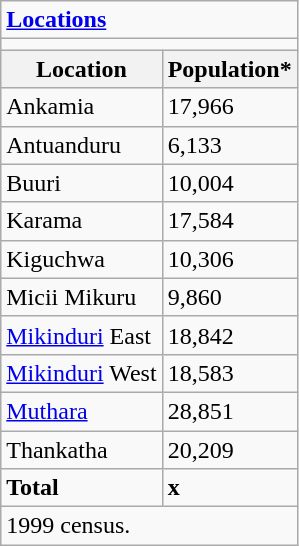<table class="wikitable">
<tr>
<td colspan="2"><strong><a href='#'>Locations</a></strong></td>
</tr>
<tr>
<td colspan="2"></td>
</tr>
<tr>
<th>Location</th>
<th>Population*</th>
</tr>
<tr>
<td>Ankamia</td>
<td>17,966</td>
</tr>
<tr>
<td>Antuanduru</td>
<td>6,133</td>
</tr>
<tr>
<td>Buuri</td>
<td>10,004</td>
</tr>
<tr>
<td>Karama</td>
<td>17,584</td>
</tr>
<tr>
<td>Kiguchwa</td>
<td>10,306</td>
</tr>
<tr>
<td>Micii Mikuru</td>
<td>9,860</td>
</tr>
<tr>
<td><a href='#'>Mikinduri</a> East</td>
<td>18,842</td>
</tr>
<tr>
<td><a href='#'>Mikinduri</a> West</td>
<td>18,583</td>
</tr>
<tr>
<td><a href='#'>Muthara</a></td>
<td>28,851</td>
</tr>
<tr>
<td>Thankatha</td>
<td>20,209</td>
</tr>
<tr>
<td><strong>Total</strong></td>
<td><strong>x</strong></td>
</tr>
<tr>
<td colspan="2">1999 census.</td>
</tr>
</table>
